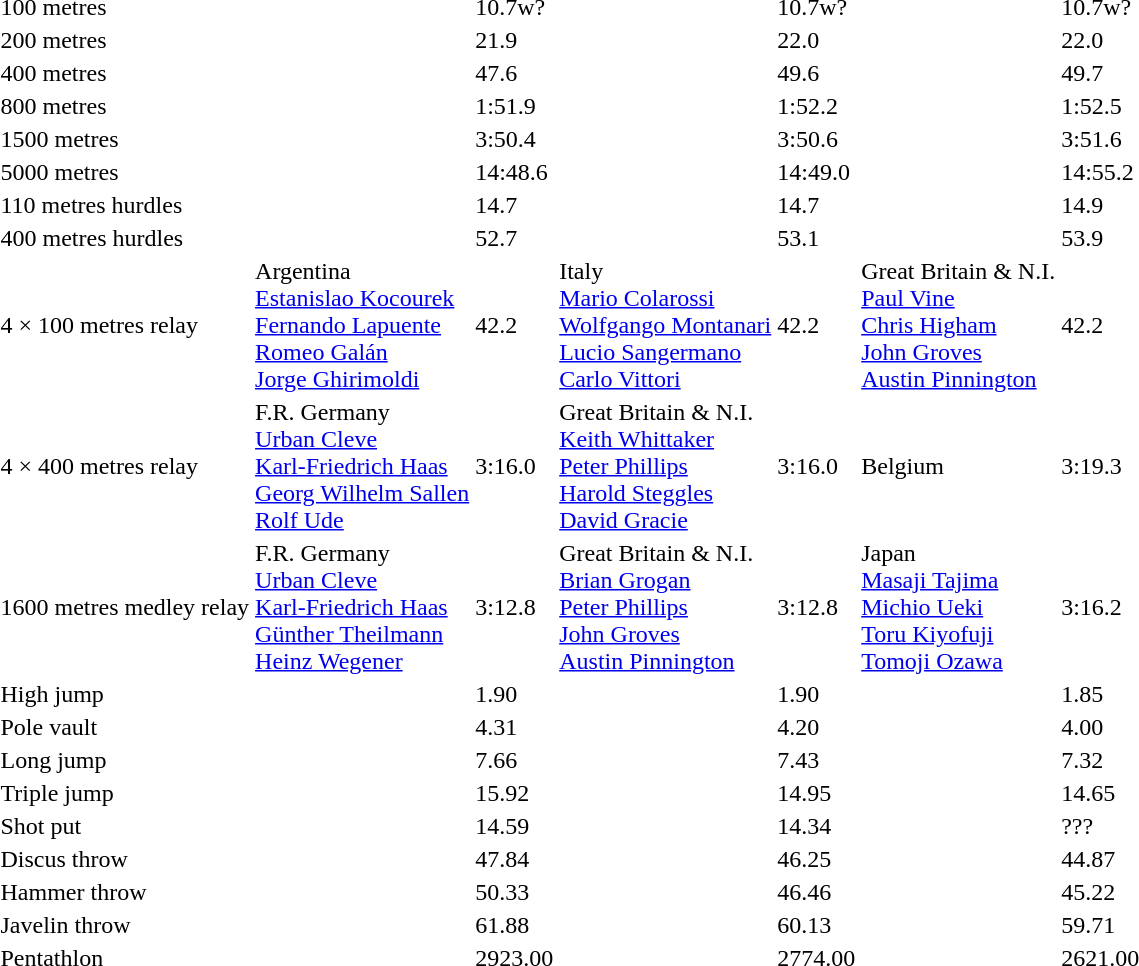<table>
<tr>
<td>100 metres</td>
<td></td>
<td>10.7w?</td>
<td></td>
<td>10.7w?</td>
<td></td>
<td>10.7w?</td>
</tr>
<tr>
<td>200 metres</td>
<td></td>
<td>21.9</td>
<td></td>
<td>22.0</td>
<td></td>
<td>22.0</td>
</tr>
<tr>
<td>400 metres</td>
<td></td>
<td>47.6</td>
<td></td>
<td>49.6</td>
<td></td>
<td>49.7</td>
</tr>
<tr>
<td>800 metres</td>
<td></td>
<td>1:51.9</td>
<td></td>
<td>1:52.2</td>
<td></td>
<td>1:52.5</td>
</tr>
<tr>
<td>1500 metres</td>
<td></td>
<td>3:50.4</td>
<td></td>
<td>3:50.6</td>
<td></td>
<td>3:51.6</td>
</tr>
<tr>
<td>5000 metres</td>
<td></td>
<td>14:48.6</td>
<td></td>
<td>14:49.0</td>
<td></td>
<td>14:55.2</td>
</tr>
<tr>
<td>110 metres hurdles</td>
<td></td>
<td>14.7</td>
<td></td>
<td>14.7</td>
<td></td>
<td>14.9</td>
</tr>
<tr>
<td>400 metres hurdles</td>
<td></td>
<td>52.7</td>
<td></td>
<td>53.1</td>
<td></td>
<td>53.9</td>
</tr>
<tr>
<td>4 × 100 metres relay</td>
<td>Argentina<br><a href='#'>Estanislao Kocourek</a><br><a href='#'>Fernando Lapuente</a><br><a href='#'>Romeo Galán</a><br><a href='#'>Jorge Ghirimoldi</a></td>
<td>42.2</td>
<td>Italy<br><a href='#'>Mario Colarossi</a><br><a href='#'>Wolfgango Montanari</a><br><a href='#'>Lucio Sangermano</a><br><a href='#'>Carlo Vittori</a></td>
<td>42.2</td>
<td>Great Britain & N.I.<br><a href='#'>Paul Vine</a><br><a href='#'>Chris Higham</a><br><a href='#'>John Groves</a><br><a href='#'>Austin Pinnington</a></td>
<td>42.2</td>
</tr>
<tr>
<td>4 × 400 metres relay</td>
<td>F.R. Germany<br><a href='#'>Urban Cleve</a><br><a href='#'>Karl-Friedrich Haas</a><br><a href='#'>Georg Wilhelm Sallen</a><br><a href='#'>Rolf Ude</a></td>
<td>3:16.0</td>
<td>Great Britain & N.I.<br><a href='#'>Keith Whittaker</a><br><a href='#'>Peter Phillips</a><br><a href='#'>Harold Steggles</a><br><a href='#'>David Gracie</a></td>
<td>3:16.0</td>
<td>Belgium</td>
<td>3:19.3</td>
</tr>
<tr>
<td>1600 metres medley relay</td>
<td>F.R. Germany<br><a href='#'>Urban Cleve</a><br><a href='#'>Karl-Friedrich Haas</a><br><a href='#'>Günther Theilmann</a><br><a href='#'>Heinz Wegener</a></td>
<td>3:12.8</td>
<td>Great Britain & N.I.<br><a href='#'>Brian Grogan</a><br><a href='#'>Peter Phillips</a><br><a href='#'>John Groves</a><br><a href='#'>Austin Pinnington</a></td>
<td>3:12.8</td>
<td>Japan<br><a href='#'>Masaji Tajima</a><br><a href='#'>Michio Ueki</a><br><a href='#'>Toru Kiyofuji</a><br><a href='#'>Tomoji Ozawa</a></td>
<td>3:16.2</td>
</tr>
<tr>
<td>High jump</td>
<td></td>
<td>1.90</td>
<td></td>
<td>1.90</td>
<td></td>
<td>1.85</td>
</tr>
<tr>
<td>Pole vault</td>
<td></td>
<td>4.31</td>
<td></td>
<td>4.20</td>
<td></td>
<td>4.00</td>
</tr>
<tr>
<td>Long jump</td>
<td></td>
<td>7.66</td>
<td></td>
<td>7.43</td>
<td></td>
<td>7.32</td>
</tr>
<tr>
<td>Triple jump</td>
<td></td>
<td>15.92</td>
<td></td>
<td>14.95</td>
<td></td>
<td>14.65</td>
</tr>
<tr>
<td>Shot put</td>
<td></td>
<td>14.59</td>
<td></td>
<td>14.34</td>
<td></td>
<td>???</td>
</tr>
<tr>
<td>Discus throw</td>
<td></td>
<td>47.84</td>
<td></td>
<td>46.25</td>
<td></td>
<td>44.87</td>
</tr>
<tr>
<td>Hammer throw</td>
<td></td>
<td>50.33</td>
<td></td>
<td>46.46</td>
<td></td>
<td>45.22</td>
</tr>
<tr>
<td>Javelin throw</td>
<td></td>
<td>61.88</td>
<td></td>
<td>60.13</td>
<td></td>
<td>59.71</td>
</tr>
<tr>
<td>Pentathlon</td>
<td></td>
<td>2923.00</td>
<td></td>
<td>2774.00</td>
<td></td>
<td>2621.00</td>
</tr>
</table>
